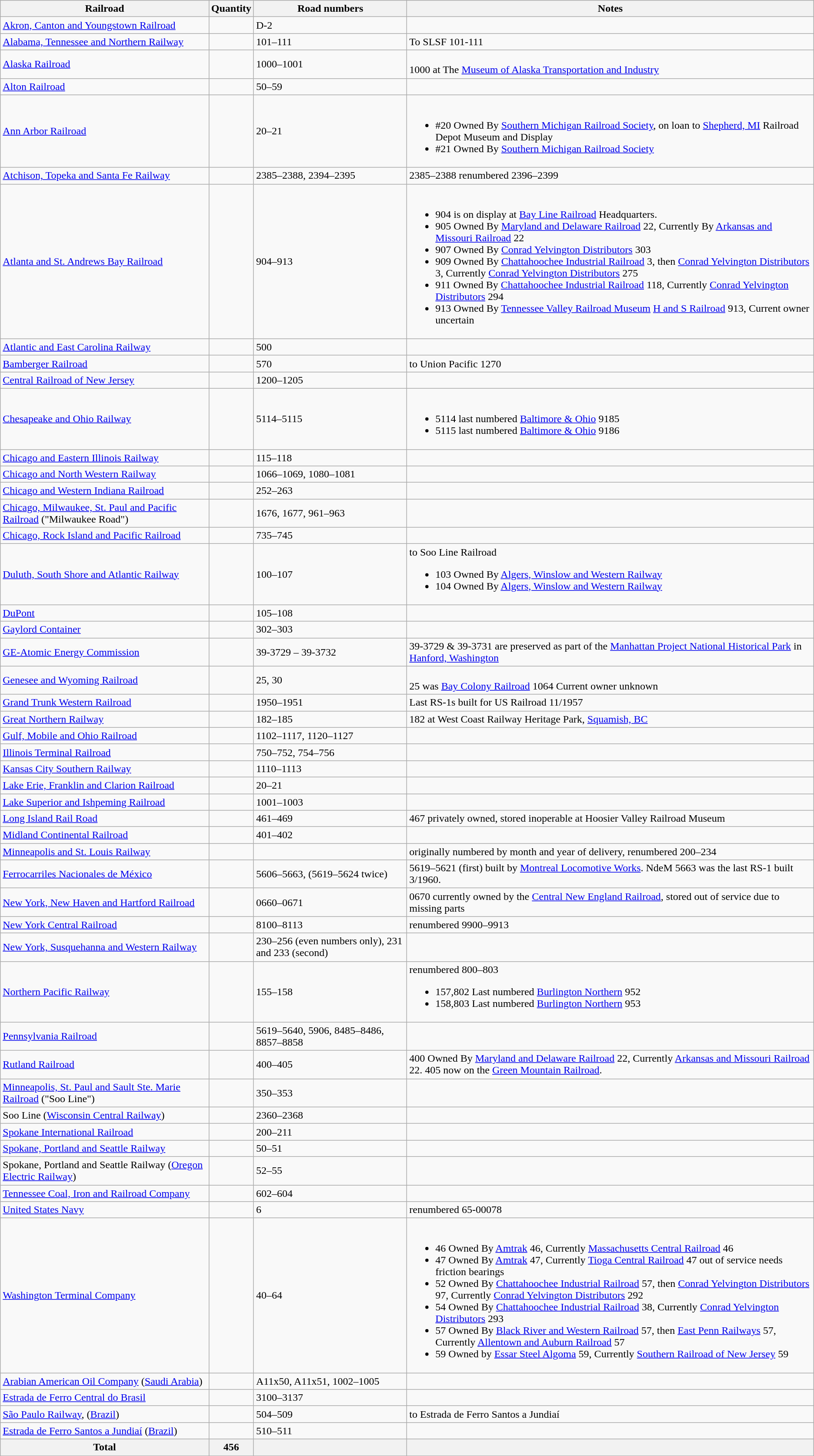<table class="wikitable">
<tr>
<th>Railroad</th>
<th>Quantity</th>
<th>Road numbers</th>
<th>Notes</th>
</tr>
<tr>
<td><a href='#'>Akron, Canton and Youngstown Railroad</a></td>
<td></td>
<td>D-2</td>
<td></td>
</tr>
<tr>
<td><a href='#'>Alabama, Tennessee and Northern Railway</a></td>
<td></td>
<td>101–111</td>
<td>To SLSF 101-111</td>
</tr>
<tr>
<td><a href='#'>Alaska Railroad</a></td>
<td></td>
<td>1000–1001</td>
<td><br>1000 at The <a href='#'>Museum of Alaska Transportation and Industry</a></td>
</tr>
<tr>
<td><a href='#'>Alton Railroad</a></td>
<td></td>
<td>50–59</td>
<td></td>
</tr>
<tr>
<td><a href='#'>Ann Arbor Railroad</a></td>
<td></td>
<td>20–21</td>
<td><br><ul><li>#20 Owned By <a href='#'>Southern Michigan Railroad Society</a>, on loan to <a href='#'>Shepherd, MI</a> Railroad Depot Museum and Display</li><li>#21 Owned By <a href='#'>Southern Michigan Railroad Society</a></li></ul></td>
</tr>
<tr>
<td><a href='#'>Atchison, Topeka and Santa Fe Railway</a></td>
<td></td>
<td>2385–2388, 2394–2395</td>
<td>2385–2388 renumbered 2396–2399</td>
</tr>
<tr>
<td><a href='#'>Atlanta and St. Andrews Bay Railroad</a></td>
<td></td>
<td>904–913</td>
<td><br><ul><li>904 is on display at <a href='#'>Bay Line Railroad</a> Headquarters.</li><li>905 Owned By <a href='#'>Maryland and Delaware Railroad</a> 22, Currently By <a href='#'>Arkansas and Missouri Railroad</a> 22</li><li>907 Owned By <a href='#'>Conrad Yelvington Distributors</a> 303</li><li>909 Owned By <a href='#'>Chattahoochee Industrial Railroad</a> 3, then <a href='#'>Conrad Yelvington Distributors</a> 3, Currently <a href='#'>Conrad Yelvington Distributors</a> 275</li><li>911 Owned By <a href='#'>Chattahoochee Industrial Railroad</a> 118, Currently <a href='#'>Conrad Yelvington Distributors</a> 294</li><li>913 Owned By <a href='#'>Tennessee Valley Railroad Museum</a> <a href='#'>H and S Railroad</a> 913, Current owner uncertain</li></ul></td>
</tr>
<tr>
<td><a href='#'>Atlantic and East Carolina Railway</a></td>
<td></td>
<td>500</td>
<td></td>
</tr>
<tr>
<td><a href='#'>Bamberger Railroad</a></td>
<td></td>
<td>570</td>
<td>to Union Pacific 1270</td>
</tr>
<tr>
<td><a href='#'>Central Railroad of New Jersey</a></td>
<td></td>
<td>1200–1205</td>
<td></td>
</tr>
<tr>
<td><a href='#'>Chesapeake and Ohio Railway</a></td>
<td></td>
<td>5114–5115</td>
<td><br><ul><li>5114 last numbered <a href='#'>Baltimore & Ohio</a> 9185</li><li>5115 last numbered <a href='#'>Baltimore & Ohio</a> 9186</li></ul></td>
</tr>
<tr>
<td><a href='#'>Chicago and Eastern Illinois Railway</a></td>
<td></td>
<td>115–118</td>
<td></td>
</tr>
<tr>
<td><a href='#'>Chicago and North Western Railway</a></td>
<td></td>
<td>1066–1069, 1080–1081</td>
<td></td>
</tr>
<tr>
<td><a href='#'>Chicago and Western Indiana Railroad</a></td>
<td></td>
<td>252–263</td>
<td></td>
</tr>
<tr>
<td><a href='#'>Chicago, Milwaukee, St. Paul and Pacific Railroad</a> ("Milwaukee Road")</td>
<td></td>
<td>1676, 1677, 961–963</td>
<td></td>
</tr>
<tr>
<td><a href='#'>Chicago, Rock Island and Pacific Railroad</a></td>
<td></td>
<td>735–745</td>
<td></td>
</tr>
<tr>
<td><a href='#'>Duluth, South Shore and Atlantic Railway</a></td>
<td></td>
<td>100–107</td>
<td>to Soo Line Railroad<br><ul><li>103 Owned By <a href='#'>Algers, Winslow and Western Railway</a></li><li>104 Owned By <a href='#'>Algers, Winslow and Western Railway</a></li></ul></td>
</tr>
<tr>
<td><a href='#'>DuPont</a></td>
<td></td>
<td>105–108</td>
<td></td>
</tr>
<tr>
<td><a href='#'>Gaylord Container</a></td>
<td></td>
<td>302–303</td>
<td></td>
</tr>
<tr>
<td><a href='#'>GE-Atomic Energy Commission</a></td>
<td></td>
<td>39-3729 – 39-3732</td>
<td>39-3729 & 39-3731 are preserved as part of the <a href='#'>Manhattan Project National Historical Park</a> in <a href='#'>Hanford, Washington</a></td>
</tr>
<tr>
<td><a href='#'>Genesee and Wyoming Railroad</a></td>
<td></td>
<td>25, 30</td>
<td><br>25 was <a href='#'>Bay Colony Railroad</a> 1064 Current owner unknown</td>
</tr>
<tr>
<td><a href='#'>Grand Trunk Western Railroad</a></td>
<td></td>
<td>1950–1951</td>
<td>Last RS-1s built for US Railroad 11/1957</td>
</tr>
<tr>
<td><a href='#'>Great Northern Railway</a></td>
<td></td>
<td>182–185</td>
<td>182 at West Coast Railway Heritage Park, <a href='#'>Squamish, BC</a></td>
</tr>
<tr>
<td><a href='#'>Gulf, Mobile and Ohio Railroad</a></td>
<td></td>
<td>1102–1117, 1120–1127</td>
<td></td>
</tr>
<tr>
<td><a href='#'>Illinois Terminal Railroad</a></td>
<td></td>
<td>750–752, 754–756</td>
<td></td>
</tr>
<tr>
<td><a href='#'>Kansas City Southern Railway</a></td>
<td></td>
<td>1110–1113</td>
<td></td>
</tr>
<tr>
<td><a href='#'>Lake Erie, Franklin and Clarion Railroad</a></td>
<td></td>
<td>20–21</td>
<td></td>
</tr>
<tr>
<td><a href='#'>Lake Superior and Ishpeming Railroad</a></td>
<td></td>
<td>1001–1003</td>
<td></td>
</tr>
<tr>
<td><a href='#'>Long Island Rail Road</a></td>
<td></td>
<td>461–469</td>
<td>467 privately owned, stored inoperable at Hoosier Valley Railroad Museum</td>
</tr>
<tr>
<td><a href='#'>Midland Continental Railroad</a></td>
<td></td>
<td>401–402</td>
<td></td>
</tr>
<tr>
<td><a href='#'>Minneapolis and St. Louis Railway</a></td>
<td></td>
<td></td>
<td>originally numbered by month and year of delivery, renumbered 200–234</td>
</tr>
<tr>
<td><a href='#'>Ferrocarriles Nacionales de México</a></td>
<td></td>
<td>5606–5663, (5619–5624 twice)</td>
<td>5619–5621 (first) built by <a href='#'>Montreal Locomotive Works</a>. NdeM 5663 was the last RS-1 built 3/1960.</td>
</tr>
<tr>
<td><a href='#'>New York, New Haven and Hartford Railroad</a></td>
<td></td>
<td>0660–0671</td>
<td>0670 currently owned by the <a href='#'>Central New England Railroad</a>, stored out of service due to missing parts</td>
</tr>
<tr>
<td><a href='#'>New York Central Railroad</a></td>
<td></td>
<td>8100–8113</td>
<td>renumbered 9900–9913</td>
</tr>
<tr>
<td><a href='#'>New York, Susquehanna and Western Railway</a></td>
<td></td>
<td>230–256 (even numbers only), 231 and 233 (second)</td>
<td></td>
</tr>
<tr>
<td><a href='#'>Northern Pacific Railway</a></td>
<td></td>
<td>155–158</td>
<td>renumbered 800–803<br><ul><li>157,802 Last numbered <a href='#'>Burlington Northern</a> 952</li><li>158,803 Last numbered <a href='#'>Burlington Northern</a> 953</li></ul></td>
</tr>
<tr>
<td><a href='#'>Pennsylvania Railroad</a></td>
<td></td>
<td>5619–5640, 5906, 8485–8486, 8857–8858</td>
<td></td>
</tr>
<tr>
<td><a href='#'>Rutland Railroad</a></td>
<td></td>
<td>400–405</td>
<td>400 Owned By <a href='#'>Maryland and Delaware Railroad</a> 22, Currently <a href='#'>Arkansas and Missouri Railroad</a> 22. 405 now on the <a href='#'>Green Mountain Railroad</a>.</td>
</tr>
<tr>
<td><a href='#'>Minneapolis, St. Paul and Sault Ste. Marie Railroad</a> ("Soo Line")</td>
<td></td>
<td>350–353</td>
<td></td>
</tr>
<tr>
<td>Soo Line (<a href='#'>Wisconsin Central Railway</a>)</td>
<td></td>
<td>2360–2368</td>
<td></td>
</tr>
<tr>
<td><a href='#'>Spokane International Railroad</a></td>
<td></td>
<td>200–211</td>
<td></td>
</tr>
<tr>
<td><a href='#'>Spokane, Portland and Seattle Railway</a></td>
<td></td>
<td>50–51</td>
<td></td>
</tr>
<tr>
<td>Spokane, Portland and Seattle Railway (<a href='#'>Oregon Electric Railway</a>)</td>
<td></td>
<td>52–55</td>
<td></td>
</tr>
<tr>
<td><a href='#'>Tennessee Coal, Iron and Railroad Company</a></td>
<td></td>
<td>602–604</td>
<td></td>
</tr>
<tr>
<td><a href='#'>United States Navy</a></td>
<td></td>
<td>6</td>
<td>renumbered 65-00078</td>
</tr>
<tr>
<td><a href='#'>Washington Terminal Company</a></td>
<td></td>
<td>40–64</td>
<td><br><ul><li>46 Owned By <a href='#'>Amtrak</a> 46, Currently <a href='#'>Massachusetts Central Railroad</a> 46</li><li>47 Owned By <a href='#'>Amtrak</a> 47, Currently <a href='#'>Tioga Central Railroad</a> 47 out of service needs friction bearings</li><li>52 Owned By <a href='#'>Chattahoochee Industrial Railroad</a> 57, then <a href='#'>Conrad Yelvington Distributors</a> 97, Currently <a href='#'>Conrad Yelvington Distributors</a> 292</li><li>54 Owned By <a href='#'>Chattahoochee Industrial Railroad</a> 38, Currently <a href='#'>Conrad Yelvington Distributors</a> 293</li><li>57 Owned By <a href='#'>Black River and Western Railroad</a> 57, then <a href='#'>East Penn Railways</a> 57, Currently <a href='#'>Allentown and Auburn Railroad</a> 57</li><li>59 Owned by <a href='#'>Essar Steel Algoma</a> 59, Currently <a href='#'>Southern Railroad of New Jersey</a> 59</li></ul></td>
</tr>
<tr>
<td><a href='#'>Arabian American Oil Company</a> (<a href='#'>Saudi Arabia</a>)</td>
<td></td>
<td>A11x50, A11x51, 1002–1005</td>
<td></td>
</tr>
<tr>
<td><a href='#'>Estrada de Ferro Central do Brasil</a></td>
<td></td>
<td>3100–3137</td>
<td></td>
</tr>
<tr>
<td><a href='#'>São Paulo Railway</a>, (<a href='#'>Brazil</a>)</td>
<td></td>
<td>504–509</td>
<td> to Estrada de Ferro Santos a Jundiaí</td>
</tr>
<tr>
<td><a href='#'>Estrada de Ferro Santos a Jundiaí</a> (<a href='#'>Brazil</a>)</td>
<td></td>
<td>510–511</td>
<td></td>
</tr>
<tr>
<th>Total</th>
<th>456</th>
<th></th>
<th></th>
</tr>
<tr>
</tr>
</table>
